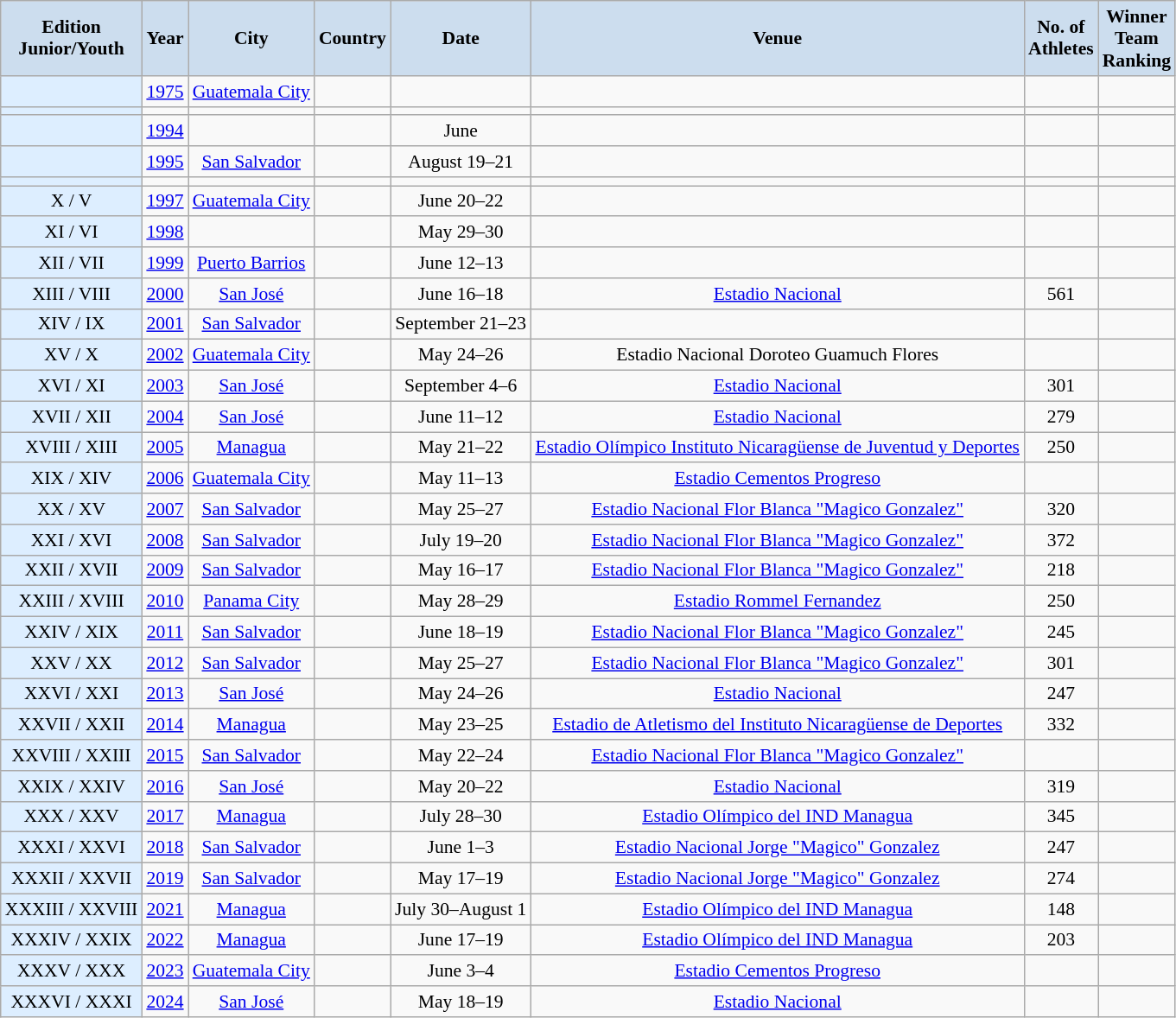<table class="wikitable" style="text-align:center; font-size: 90%;" align="center">
<tr>
<th style="background-color: #CCDDEE;">Edition <br> Junior/Youth</th>
<th style="background-color: #CCDDEE;">Year</th>
<th style="background-color: #CCDDEE;">City</th>
<th style="background-color: #CCDDEE;">Country</th>
<th style="background-color: #CCDDEE;">Date</th>
<th style="background-color: #CCDDEE;">Venue</th>
<th style="background-color: #CCDDEE;">No. of<br>Athletes</th>
<th style="background-color: #CCDDEE;">Winner <br> Team <br> Ranking</th>
</tr>
<tr>
<td bgcolor=DDEEFF></td>
<td><a href='#'>1975</a></td>
<td><a href='#'>Guatemala City</a></td>
<td></td>
<td></td>
<td></td>
<td></td>
<td></td>
</tr>
<tr>
<td bgcolor=DDEEFF></td>
<td></td>
<td></td>
<td></td>
<td></td>
<td></td>
<td></td>
<td></td>
</tr>
<tr>
<td bgcolor=DDEEFF></td>
<td><a href='#'>1994</a></td>
<td></td>
<td></td>
<td>June</td>
<td></td>
<td></td>
<td></td>
</tr>
<tr>
<td bgcolor=DDEEFF></td>
<td><a href='#'>1995</a></td>
<td><a href='#'>San Salvador</a></td>
<td></td>
<td>August 19–21</td>
<td></td>
<td></td>
<td></td>
</tr>
<tr>
<td bgcolor=DDEEFF></td>
<td></td>
<td></td>
<td></td>
<td></td>
<td></td>
<td></td>
<td></td>
</tr>
<tr>
<td bgcolor=DDEEFF>X / V</td>
<td><a href='#'>1997</a></td>
<td><a href='#'>Guatemala City</a></td>
<td></td>
<td>June 20–22</td>
<td></td>
<td></td>
<td></td>
</tr>
<tr>
<td bgcolor=DDEEFF>XI / VI</td>
<td><a href='#'>1998</a></td>
<td></td>
<td></td>
<td>May 29–30</td>
<td></td>
<td></td>
<td></td>
</tr>
<tr>
<td bgcolor=DDEEFF>XII / VII</td>
<td><a href='#'>1999</a></td>
<td><a href='#'>Puerto Barrios</a></td>
<td></td>
<td>June 12–13</td>
<td></td>
<td></td>
<td></td>
</tr>
<tr>
<td bgcolor=DDEEFF>XIII / VIII</td>
<td><a href='#'>2000</a></td>
<td><a href='#'>San José</a></td>
<td></td>
<td>June 16–18</td>
<td><a href='#'>Estadio Nacional</a></td>
<td>561</td>
<td></td>
</tr>
<tr>
<td bgcolor=DDEEFF>XIV / IX</td>
<td><a href='#'>2001</a></td>
<td><a href='#'>San Salvador</a></td>
<td></td>
<td>September 21–23</td>
<td></td>
<td></td>
<td></td>
</tr>
<tr>
<td bgcolor=DDEEFF>XV / X</td>
<td><a href='#'>2002</a></td>
<td><a href='#'>Guatemala City</a></td>
<td></td>
<td>May 24–26</td>
<td>Estadio Nacional Doroteo Guamuch Flores</td>
<td></td>
<td></td>
</tr>
<tr>
<td bgcolor=DDEEFF>XVI / XI</td>
<td><a href='#'>2003</a></td>
<td><a href='#'>San José</a></td>
<td></td>
<td>September 4–6</td>
<td><a href='#'>Estadio Nacional</a></td>
<td>301</td>
<td></td>
</tr>
<tr>
<td bgcolor=DDEEFF>XVII / XII</td>
<td><a href='#'>2004</a></td>
<td><a href='#'>San José</a></td>
<td></td>
<td>June 11–12</td>
<td><a href='#'>Estadio Nacional</a></td>
<td>279</td>
<td></td>
</tr>
<tr>
<td bgcolor=DDEEFF>XVIII / XIII</td>
<td><a href='#'>2005</a></td>
<td><a href='#'>Managua</a></td>
<td></td>
<td>May 21–22</td>
<td><a href='#'>Estadio Olímpico Instituto Nicaragüense de Juventud y Deportes</a></td>
<td>250</td>
<td></td>
</tr>
<tr>
<td bgcolor=DDEEFF>XIX / XIV</td>
<td><a href='#'>2006</a></td>
<td><a href='#'>Guatemala City</a></td>
<td></td>
<td>May 11–13</td>
<td><a href='#'>Estadio Cementos Progreso</a></td>
<td></td>
<td></td>
</tr>
<tr>
<td bgcolor=DDEEFF>XX / XV</td>
<td><a href='#'>2007</a></td>
<td><a href='#'>San Salvador</a></td>
<td></td>
<td>May 25–27</td>
<td><a href='#'>Estadio Nacional Flor Blanca "Magico Gonzalez"</a></td>
<td>320</td>
<td></td>
</tr>
<tr>
<td bgcolor=DDEEFF>XXI / XVI</td>
<td><a href='#'>2008</a></td>
<td><a href='#'>San Salvador</a></td>
<td></td>
<td>July 19–20</td>
<td><a href='#'>Estadio Nacional Flor Blanca "Magico Gonzalez"</a></td>
<td>372</td>
<td></td>
</tr>
<tr>
<td bgcolor=DDEEFF>XXII / XVII</td>
<td><a href='#'>2009</a></td>
<td><a href='#'>San Salvador</a></td>
<td></td>
<td>May 16–17</td>
<td><a href='#'>Estadio Nacional Flor Blanca "Magico Gonzalez"</a></td>
<td>218</td>
<td></td>
</tr>
<tr>
<td bgcolor=DDEEFF>XXIII / XVIII</td>
<td><a href='#'>2010</a></td>
<td><a href='#'>Panama City</a></td>
<td></td>
<td>May 28–29</td>
<td><a href='#'>Estadio Rommel Fernandez</a></td>
<td>250</td>
<td></td>
</tr>
<tr>
<td bgcolor=DDEEFF>XXIV / XIX</td>
<td><a href='#'>2011</a></td>
<td><a href='#'>San Salvador</a></td>
<td></td>
<td>June 18–19</td>
<td><a href='#'>Estadio Nacional Flor Blanca "Magico Gonzalez"</a></td>
<td>245</td>
<td></td>
</tr>
<tr>
<td bgcolor=DDEEFF>XXV / XX</td>
<td><a href='#'>2012</a></td>
<td><a href='#'>San Salvador</a></td>
<td></td>
<td>May 25–27</td>
<td><a href='#'>Estadio Nacional Flor Blanca "Magico Gonzalez"</a></td>
<td>301</td>
<td></td>
</tr>
<tr>
<td bgcolor=DDEEFF>XXVI / XXI</td>
<td><a href='#'>2013</a></td>
<td><a href='#'>San José</a></td>
<td></td>
<td>May 24–26</td>
<td><a href='#'>Estadio Nacional</a></td>
<td>247</td>
<td></td>
</tr>
<tr>
<td bgcolor=DDEEFF>XXVII / XXII</td>
<td><a href='#'>2014</a></td>
<td><a href='#'>Managua</a></td>
<td></td>
<td>May 23–25</td>
<td><a href='#'>Estadio de Atletismo del Instituto Nicaragüense de Deportes</a></td>
<td>332</td>
<td></td>
</tr>
<tr>
<td bgcolor=DDEEFF>XXVIII / XXIII</td>
<td><a href='#'>2015</a></td>
<td><a href='#'>San Salvador</a></td>
<td></td>
<td>May 22–24</td>
<td><a href='#'>Estadio Nacional Flor Blanca "Magico Gonzalez"</a></td>
<td></td>
<td></td>
</tr>
<tr>
<td bgcolor=DDEEFF>XXIX / XXIV</td>
<td><a href='#'>2016</a></td>
<td><a href='#'>San José</a></td>
<td></td>
<td>May 20–22</td>
<td><a href='#'>Estadio Nacional</a></td>
<td>319</td>
<td></td>
</tr>
<tr>
<td bgcolor=DDEEFF>XXX / XXV</td>
<td><a href='#'>2017</a></td>
<td><a href='#'>Managua</a></td>
<td></td>
<td>July 28–30</td>
<td><a href='#'>Estadio Olímpico del IND Managua</a></td>
<td>345</td>
<td></td>
</tr>
<tr>
<td bgcolor=DDEEFF>XXXI / XXVI</td>
<td><a href='#'>2018</a></td>
<td><a href='#'>San Salvador</a></td>
<td></td>
<td>June 1–3</td>
<td><a href='#'>Estadio Nacional Jorge "Magico" Gonzalez</a></td>
<td>247</td>
<td></td>
</tr>
<tr>
<td bgcolor=DDEEFF>XXXII / XXVII</td>
<td><a href='#'>2019</a></td>
<td><a href='#'>San Salvador</a></td>
<td></td>
<td>May 17–19</td>
<td><a href='#'>Estadio Nacional Jorge "Magico" Gonzalez</a></td>
<td>274</td>
<td></td>
</tr>
<tr>
<td bgcolor=DDEEFF>XXXIII / XXVIII</td>
<td><a href='#'>2021</a></td>
<td><a href='#'>Managua</a></td>
<td></td>
<td>July 30–August 1</td>
<td><a href='#'>Estadio Olímpico del IND Managua</a></td>
<td>148</td>
<td></td>
</tr>
<tr>
<td bgcolor="DDEEFF">XXXIV / XXIX</td>
<td><a href='#'>2022</a></td>
<td><a href='#'>Managua</a></td>
<td></td>
<td>June 17–19</td>
<td><a href='#'>Estadio Olímpico del IND Managua</a></td>
<td>203</td>
<td></td>
</tr>
<tr>
<td bgcolor=DDEEFF>XXXV / XXX</td>
<td><a href='#'>2023</a></td>
<td><a href='#'>Guatemala City</a></td>
<td></td>
<td>June 3–4</td>
<td><a href='#'>Estadio Cementos Progreso</a></td>
<td></td>
<td></td>
</tr>
<tr>
<td bgcolor=DDEEFF>XXXVI / XXXI</td>
<td><a href='#'>2024</a></td>
<td><a href='#'>San José</a></td>
<td></td>
<td>May 18–19</td>
<td><a href='#'>Estadio Nacional</a></td>
<td></td>
<td></td>
</tr>
</table>
